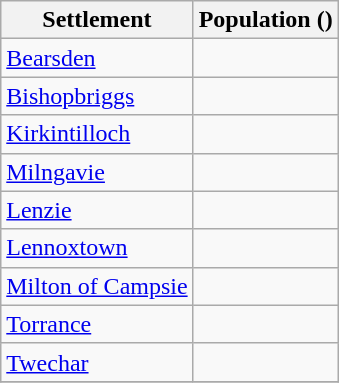<table class="wikitable sortable">
<tr>
<th>Settlement</th>
<th>Population ()</th>
</tr>
<tr>
<td><a href='#'>Bearsden</a></td>
<td></td>
</tr>
<tr>
<td><a href='#'>Bishopbriggs</a></td>
<td></td>
</tr>
<tr>
<td><a href='#'>Kirkintilloch</a></td>
<td></td>
</tr>
<tr>
<td><a href='#'>Milngavie</a></td>
<td></td>
</tr>
<tr>
<td><a href='#'>Lenzie</a></td>
<td></td>
</tr>
<tr>
<td><a href='#'>Lennoxtown</a></td>
<td></td>
</tr>
<tr>
<td><a href='#'>Milton of Campsie</a></td>
<td></td>
</tr>
<tr>
<td><a href='#'>Torrance</a></td>
<td></td>
</tr>
<tr>
<td><a href='#'>Twechar</a></td>
<td></td>
</tr>
<tr>
</tr>
</table>
